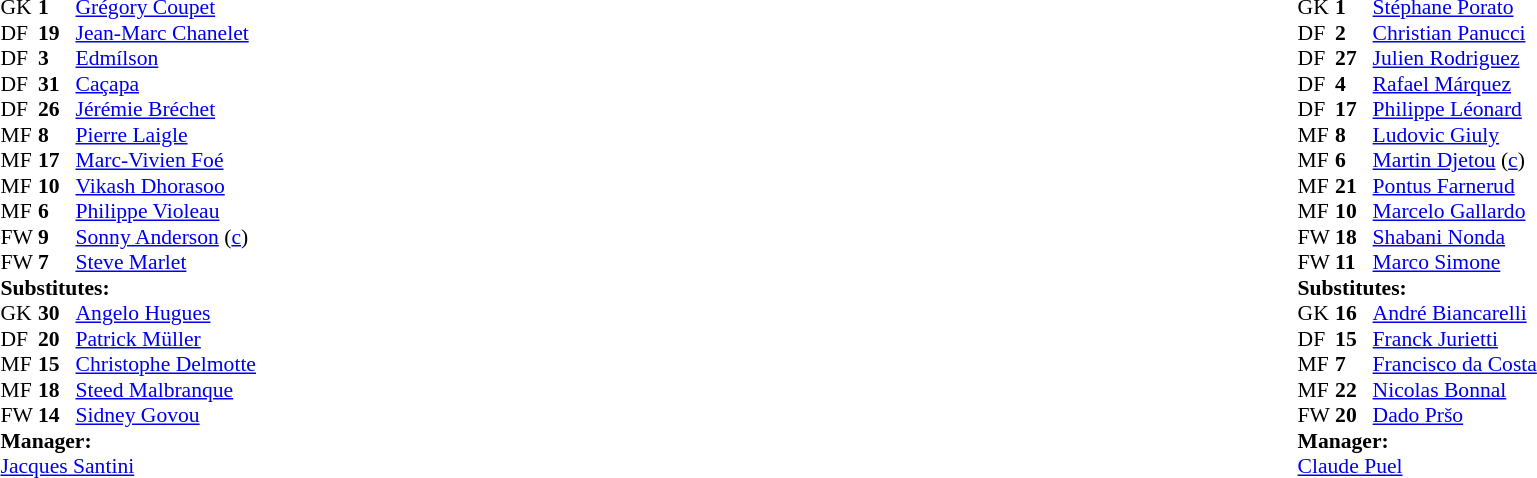<table width=100%>
<tr>
<td valign="top" width="50%"><br><table style=font-size:90% cellspacing=0 cellpadding=0>
<tr>
<th width=25></th>
<th width=25></th>
</tr>
<tr>
<td>GK</td>
<td><strong>1</strong></td>
<td> <a href='#'>Grégory Coupet</a></td>
</tr>
<tr>
<td>DF</td>
<td><strong>19</strong></td>
<td> <a href='#'>Jean-Marc Chanelet</a></td>
</tr>
<tr>
<td>DF</td>
<td><strong>3</strong></td>
<td> <a href='#'>Edmílson</a></td>
</tr>
<tr>
<td>DF</td>
<td><strong>31</strong></td>
<td> <a href='#'>Caçapa</a></td>
</tr>
<tr>
<td>DF</td>
<td><strong>26</strong></td>
<td> <a href='#'>Jérémie Bréchet</a></td>
</tr>
<tr>
<td>MF</td>
<td><strong>8</strong></td>
<td> <a href='#'>Pierre Laigle</a></td>
</tr>
<tr>
<td>MF</td>
<td><strong>17</strong></td>
<td> <a href='#'>Marc-Vivien Foé</a></td>
<td></td>
<td></td>
</tr>
<tr>
<td>MF</td>
<td><strong>10</strong></td>
<td> <a href='#'>Vikash Dhorasoo</a></td>
<td></td>
<td></td>
</tr>
<tr>
<td>MF</td>
<td><strong>6</strong></td>
<td> <a href='#'>Philippe Violeau</a></td>
</tr>
<tr>
<td>FW</td>
<td><strong>9</strong></td>
<td> <a href='#'>Sonny Anderson</a> (<a href='#'>c</a>)</td>
</tr>
<tr>
<td>FW</td>
<td><strong>7</strong></td>
<td> <a href='#'>Steve Marlet</a></td>
<td></td>
<td></td>
</tr>
<tr>
<td colspan=3><strong>Substitutes:</strong></td>
</tr>
<tr>
<td>GK</td>
<td><strong>30</strong></td>
<td> <a href='#'>Angelo Hugues</a></td>
</tr>
<tr>
<td>DF</td>
<td><strong>20</strong></td>
<td> <a href='#'>Patrick Müller</a></td>
<td></td>
<td></td>
</tr>
<tr>
<td>MF</td>
<td><strong>15</strong></td>
<td> <a href='#'>Christophe Delmotte</a></td>
<td></td>
<td></td>
</tr>
<tr>
<td>MF</td>
<td><strong>18</strong></td>
<td> <a href='#'>Steed Malbranque</a></td>
</tr>
<tr>
<td>FW</td>
<td><strong>14</strong></td>
<td> <a href='#'>Sidney Govou</a></td>
<td></td>
<td></td>
</tr>
<tr>
<td colspan=3><strong>Manager:</strong></td>
</tr>
<tr>
<td colspan=4> <a href='#'>Jacques Santini</a></td>
</tr>
</table>
</td>
<td valign="top" width="50%"><br><table style="font-size: 90%" cellspacing="0" cellpadding="0" align=center>
<tr>
<th width=25></th>
<th width=25></th>
</tr>
<tr>
<td>GK</td>
<td><strong>1</strong></td>
<td> <a href='#'>Stéphane Porato</a></td>
</tr>
<tr>
<td>DF</td>
<td><strong>2</strong></td>
<td> <a href='#'>Christian Panucci</a></td>
<td></td>
<td></td>
</tr>
<tr>
<td>DF</td>
<td><strong>27</strong></td>
<td> <a href='#'>Julien Rodriguez</a></td>
</tr>
<tr>
<td>DF</td>
<td><strong>4</strong></td>
<td> <a href='#'>Rafael Márquez</a></td>
</tr>
<tr>
<td>DF</td>
<td><strong>17</strong></td>
<td> <a href='#'>Philippe Léonard</a></td>
<td></td>
<td></td>
</tr>
<tr>
<td>MF</td>
<td><strong>8</strong></td>
<td> <a href='#'>Ludovic Giuly</a></td>
</tr>
<tr>
<td>MF</td>
<td><strong>6</strong></td>
<td> <a href='#'>Martin Djetou</a> (<a href='#'>c</a>)</td>
</tr>
<tr>
<td>MF</td>
<td><strong>21</strong></td>
<td> <a href='#'>Pontus Farnerud</a></td>
</tr>
<tr>
<td>MF</td>
<td><strong>10</strong></td>
<td> <a href='#'>Marcelo Gallardo</a></td>
<td></td>
<td></td>
</tr>
<tr>
<td>FW</td>
<td><strong>18</strong></td>
<td> <a href='#'>Shabani Nonda</a></td>
</tr>
<tr>
<td>FW</td>
<td><strong>11</strong></td>
<td> <a href='#'>Marco Simone</a></td>
</tr>
<tr>
<td colspan=3><strong>Substitutes:</strong></td>
</tr>
<tr>
<td>GK</td>
<td><strong>16</strong></td>
<td> <a href='#'>André Biancarelli</a></td>
</tr>
<tr>
<td>DF</td>
<td><strong>15</strong></td>
<td> <a href='#'>Franck Jurietti</a></td>
<td></td>
<td></td>
</tr>
<tr>
<td>MF</td>
<td><strong>7</strong></td>
<td> <a href='#'>Francisco da Costa</a></td>
<td></td>
<td></td>
</tr>
<tr>
<td>MF</td>
<td><strong>22</strong></td>
<td> <a href='#'>Nicolas Bonnal</a></td>
<td></td>
<td></td>
</tr>
<tr>
<td>FW</td>
<td><strong>20</strong></td>
<td> <a href='#'>Dado Pršo</a></td>
</tr>
<tr>
<td colspan=3><strong>Manager:</strong></td>
</tr>
<tr>
<td colspan=4> <a href='#'>Claude Puel</a></td>
</tr>
</table>
</td>
</tr>
</table>
